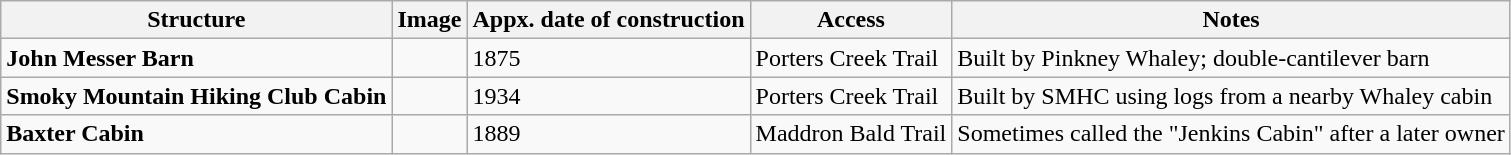<table class="wikitable">
<tr>
<th>Structure</th>
<th>Image</th>
<th>Appx. date of construction</th>
<th>Access</th>
<th>Notes</th>
</tr>
<tr>
<td><strong>John Messer Barn</strong></td>
<td></td>
<td>1875</td>
<td>Porters Creek Trail</td>
<td>Built by Pinkney Whaley; double-cantilever barn</td>
</tr>
<tr>
<td><strong>Smoky Mountain Hiking Club Cabin</strong></td>
<td></td>
<td>1934</td>
<td>Porters Creek Trail</td>
<td>Built by SMHC using logs from a nearby Whaley cabin</td>
</tr>
<tr>
<td><strong>Baxter Cabin</strong></td>
<td></td>
<td>1889</td>
<td>Maddron Bald Trail</td>
<td>Sometimes called the "Jenkins Cabin" after a later owner</td>
</tr>
</table>
